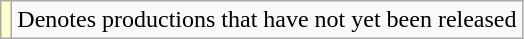<table class="wikitable">
<tr>
<td style="background:#FFFFCC;"></td>
<td>Denotes productions that have not yet been released</td>
</tr>
</table>
